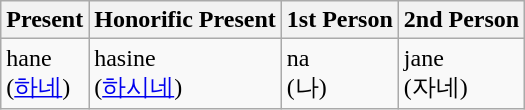<table class="wikitable">
<tr>
<th>Present</th>
<th>Honorific Present</th>
<th>1st Person</th>
<th>2nd Person</th>
</tr>
<tr>
<td>hane<br>(<a href='#'>하네</a>)</td>
<td>hasine<br>(<a href='#'>하시네</a>)</td>
<td>na<br>(나)</td>
<td>jane<br>(자네)</td>
</tr>
</table>
